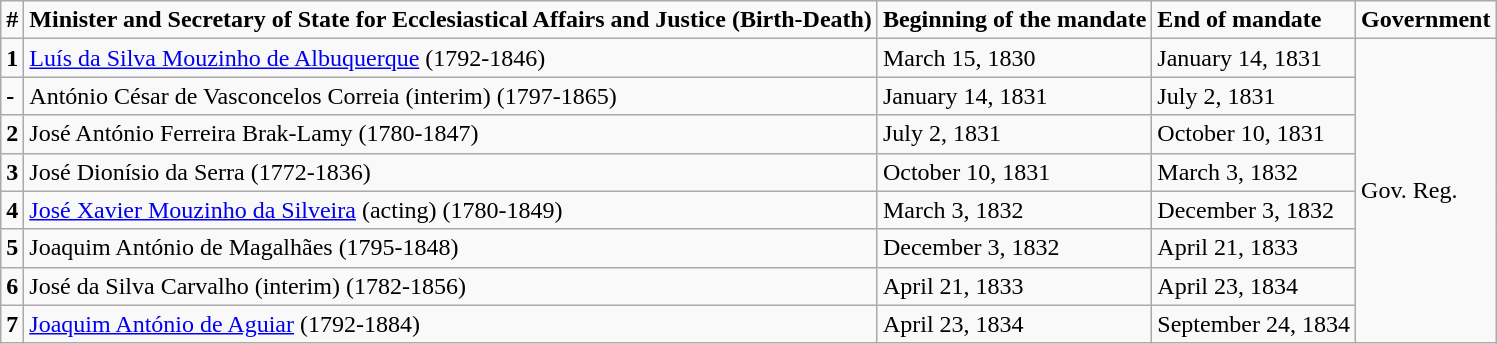<table class="wikitable">
<tr>
<td><strong>#</strong></td>
<td><strong>Minister and Secretary of State for Ecclesiastical Affairs and Justice (Birth-Death)</strong></td>
<td><strong>Beginning of the mandate</strong></td>
<td><strong>End of mandate</strong></td>
<td><strong>Government</strong></td>
</tr>
<tr>
<td><strong>1</strong></td>
<td><a href='#'>Luís da Silva Mouzinho de Albuquerque</a> (1792-1846)</td>
<td>March 15, 1830</td>
<td>January 14, 1831</td>
<td rowspan="8">Gov. Reg.</td>
</tr>
<tr>
<td><strong>-</strong></td>
<td>António César de Vasconcelos Correia (interim) (1797-1865)</td>
<td>January 14, 1831</td>
<td>July 2, 1831</td>
</tr>
<tr>
<td><strong>2</strong></td>
<td>José António Ferreira Brak-Lamy (1780-1847)</td>
<td>July 2, 1831</td>
<td>October 10, 1831</td>
</tr>
<tr>
<td><strong>3</strong></td>
<td>José Dionísio da Serra (1772-1836)</td>
<td>October 10, 1831</td>
<td>March 3, 1832</td>
</tr>
<tr>
<td><strong>4</strong></td>
<td><a href='#'>José Xavier Mouzinho da Silveira</a> (acting) (1780-1849)</td>
<td>March 3, 1832</td>
<td>December 3, 1832</td>
</tr>
<tr>
<td><strong>5</strong></td>
<td>Joaquim António de Magalhães (1795-1848)</td>
<td>December 3, 1832</td>
<td>April 21, 1833</td>
</tr>
<tr>
<td><strong>6</strong></td>
<td>José da Silva Carvalho (interim) (1782-1856)</td>
<td>April 21, 1833</td>
<td>April 23, 1834</td>
</tr>
<tr>
<td><strong>7</strong></td>
<td><a href='#'>Joaquim António de Aguiar</a> (1792-1884)</td>
<td>April 23, 1834</td>
<td>September 24, 1834</td>
</tr>
</table>
